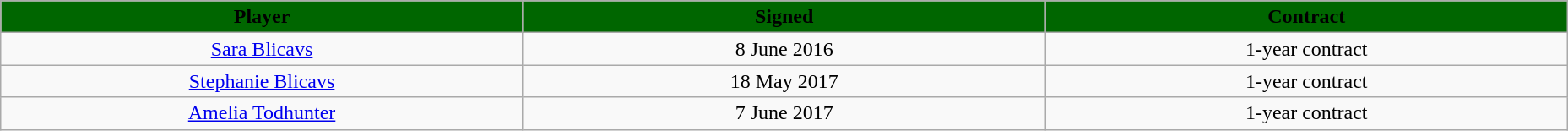<table class="wikitable sortable sortable">
<tr>
<th style="background: #006600" width="10%"><span>Player</span></th>
<th style="background: #006600" width="10%"><span>Signed</span></th>
<th style="background: #006600" width="10%"><span>Contract</span></th>
</tr>
<tr style="text-align: center">
<td><a href='#'>Sara Blicavs</a></td>
<td>8 June 2016</td>
<td>1-year contract</td>
</tr>
<tr style="text-align: center">
<td><a href='#'>Stephanie Blicavs</a></td>
<td>18 May 2017</td>
<td>1-year contract</td>
</tr>
<tr style="text-align: center">
<td><a href='#'>Amelia Todhunter</a></td>
<td>7 June 2017</td>
<td>1-year contract</td>
</tr>
</table>
